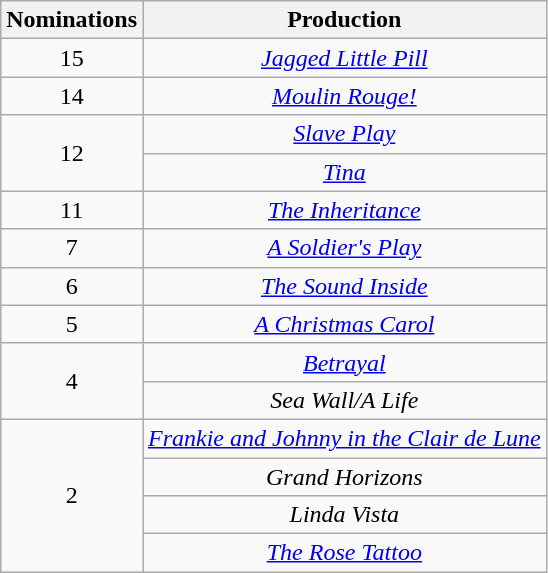<table class="wikitable plainrowheaders" style="text-align: center; float:left; margin-right:1em;">
<tr>
<th scope="col" style="width:55px;">Nominations</th>
<th scope="col" style="text-align:center;">Production</th>
</tr>
<tr>
<td scope="row" style="text-align:center">15</td>
<td><em><a href='#'>Jagged Little Pill</a></em></td>
</tr>
<tr>
<td scope="row" style="text-align:center">14</td>
<td><em><a href='#'>Moulin Rouge!</a></em></td>
</tr>
<tr>
<td scope="row" rowspan="2" style="text-align:center">12</td>
<td><em><a href='#'>Slave Play</a></em></td>
</tr>
<tr>
<td><em><a href='#'>Tina</a></em></td>
</tr>
<tr>
<td scope="row" style="text-align:center">11</td>
<td><em><a href='#'>The Inheritance</a></em></td>
</tr>
<tr>
<td scope="row" style="text-align:center">7</td>
<td><em><a href='#'>A Soldier's Play</a></em></td>
</tr>
<tr>
<td scope="row" style="text-align:center">6</td>
<td><em><a href='#'>The Sound Inside</a></em></td>
</tr>
<tr>
<td scope="row" style="text-align:center">5</td>
<td><em><a href='#'>A Christmas Carol</a></em></td>
</tr>
<tr>
<td scope="row" rowspan="2" style="text-align:center">4</td>
<td><em><a href='#'>Betrayal</a></em></td>
</tr>
<tr>
<td><em>Sea Wall/A Life</em></td>
</tr>
<tr>
<td scope="row" rowspan="4" style="text-align:center">2</td>
<td><em><a href='#'>Frankie and Johnny in the Clair de Lune</a></em></td>
</tr>
<tr>
<td><em>Grand Horizons</em></td>
</tr>
<tr>
<td><em>Linda Vista</em></td>
</tr>
<tr>
<td><em><a href='#'>The Rose Tattoo</a></em></td>
</tr>
</table>
